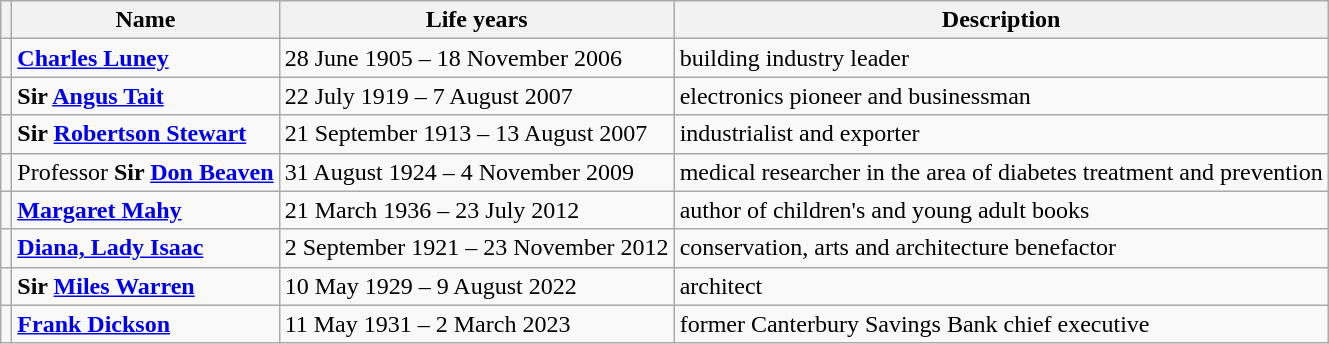<table class="wikitable">
<tr>
<th></th>
<th>Name</th>
<th>Life years</th>
<th>Description</th>
</tr>
<tr>
<td></td>
<td><strong><a href='#'>Charles Luney</a></strong></td>
<td>28 June 1905 – 18 November 2006</td>
<td>building industry leader</td>
</tr>
<tr>
<td></td>
<td><strong>Sir <a href='#'>Angus Tait</a></strong></td>
<td>22 July 1919 – 7 August 2007</td>
<td>electronics pioneer and businessman</td>
</tr>
<tr>
<td></td>
<td><strong>Sir <a href='#'>Robertson Stewart</a></strong></td>
<td>21 September 1913 – 13 August 2007</td>
<td>industrialist and exporter</td>
</tr>
<tr>
<td></td>
<td>Professor <strong>Sir <a href='#'>Don Beaven</a></strong></td>
<td>31 August 1924 – 4 November 2009</td>
<td>medical researcher in the area of diabetes treatment and prevention</td>
</tr>
<tr>
<td></td>
<td><strong><a href='#'>Margaret Mahy</a></strong></td>
<td>21 March 1936 – 23 July 2012</td>
<td>author of children's and young adult books</td>
</tr>
<tr>
<td></td>
<td><strong><a href='#'>Diana, Lady Isaac</a></strong></td>
<td>2 September 1921 – 23 November 2012</td>
<td>conservation, arts and architecture benefactor</td>
</tr>
<tr>
<td></td>
<td><strong>Sir <a href='#'>Miles Warren</a></strong></td>
<td>10 May 1929 – 9 August 2022</td>
<td>architect</td>
</tr>
<tr>
<td></td>
<td><strong><a href='#'>Frank Dickson</a></strong></td>
<td>11 May 1931 – 2 March 2023</td>
<td>former Canterbury Savings Bank chief executive</td>
</tr>
</table>
